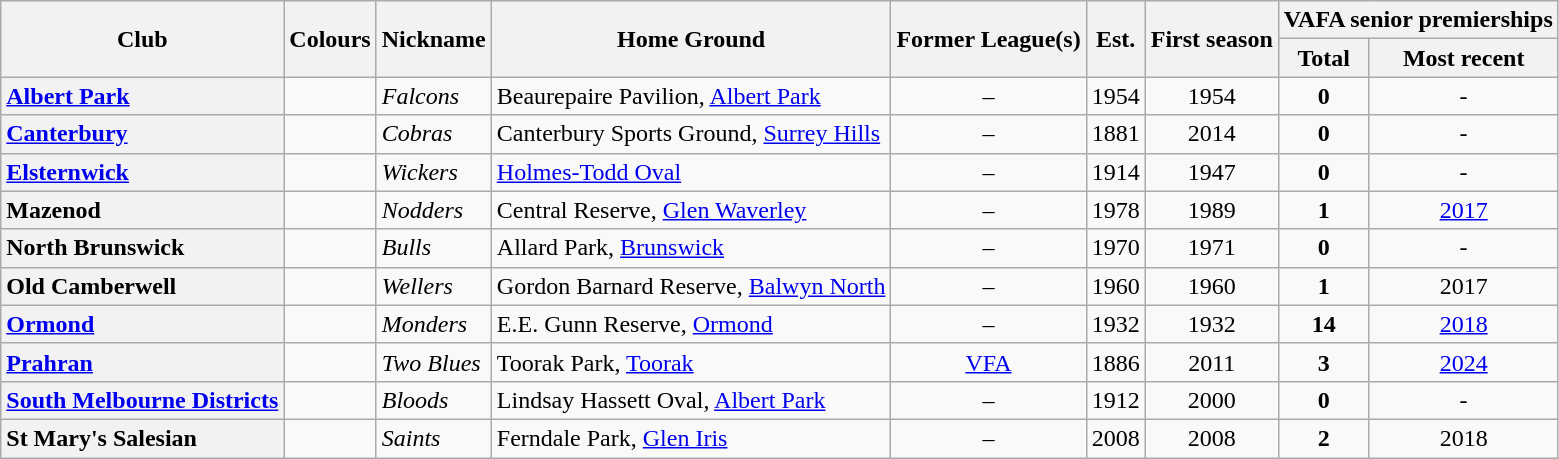<table class="wikitable sortable" width:100%">
<tr>
<th rowspan="2">Club</th>
<th rowspan="2" class=unsortable>Colours</th>
<th rowspan="2">Nickname</th>
<th rowspan="2">Home Ground</th>
<th rowspan="2">Former League(s)</th>
<th rowspan="2">Est.</th>
<th rowspan="2">First season</th>
<th colspan="2">VAFA senior premierships</th>
</tr>
<tr>
<th>Total</th>
<th>Most recent</th>
</tr>
<tr>
<th style="text-align:left;"><a href='#'>Albert Park</a></th>
<td></td>
<td><em>Falcons</em></td>
<td>Beaurepaire Pavilion, <a href='#'>Albert Park</a></td>
<td style="text-align:center;">–</td>
<td style="text-align:center;">1954</td>
<td style="text-align:center;">1954</td>
<td style="text-align:center;"><strong>0</strong></td>
<td style="text-align:center;">-</td>
</tr>
<tr>
<th style="text-align:left;"><a href='#'>Canterbury</a></th>
<td></td>
<td><em>Cobras</em></td>
<td>Canterbury Sports Ground, <a href='#'>Surrey Hills</a></td>
<td style="text-align:center;">–</td>
<td style="text-align:center;">1881</td>
<td style="text-align:center;">2014</td>
<td style="text-align:center;"><strong>0</strong></td>
<td style="text-align:center;">-</td>
</tr>
<tr>
<th style="text-align:left;"><a href='#'>Elsternwick</a></th>
<td></td>
<td><em>Wickers</em></td>
<td><a href='#'>Holmes-Todd Oval</a></td>
<td style="text-align:center;">–</td>
<td style="text-align:center;">1914</td>
<td style="text-align:center;">1947</td>
<td style="text-align:center;"><strong>0</strong></td>
<td style="text-align:center;">-</td>
</tr>
<tr>
<th style="text-align:left;">Mazenod</th>
<td></td>
<td><em>Nodders</em></td>
<td>Central Reserve, <a href='#'>Glen Waverley</a></td>
<td style="text-align:center;">–</td>
<td style="text-align:center;">1978</td>
<td style="text-align:center;">1989</td>
<td style="text-align:center;"><strong>1</strong></td>
<td style="text-align:center;"><a href='#'>2017</a></td>
</tr>
<tr>
<th style="text-align:left;">North Brunswick</th>
<td></td>
<td><em>Bulls</em></td>
<td>Allard Park, <a href='#'>Brunswick</a></td>
<td style="text-align:center;">–</td>
<td style="text-align:center;">1970</td>
<td style="text-align:center;">1971</td>
<td style="text-align:center;"><strong>0</strong></td>
<td style="text-align:center;">-</td>
</tr>
<tr>
<th style="text-align:left;">Old Camberwell</th>
<td></td>
<td><em>Wellers</em></td>
<td>Gordon Barnard Reserve, <a href='#'>Balwyn North</a></td>
<td style="text-align:center;">–</td>
<td style="text-align:center;">1960</td>
<td style="text-align:center;">1960</td>
<td style="text-align:center;"><strong>1</strong></td>
<td style="text-align:center;">2017</td>
</tr>
<tr>
<th style="text-align:left;"><a href='#'>Ormond</a></th>
<td></td>
<td><em>Monders</em></td>
<td>E.E. Gunn Reserve, <a href='#'>Ormond</a></td>
<td style="text-align:center;">–</td>
<td style="text-align:center;">1932</td>
<td style="text-align:center;">1932</td>
<td style="text-align:center;"><strong>14</strong></td>
<td style="text-align:center;"><a href='#'>2018</a></td>
</tr>
<tr>
<th style="text-align:left;"><a href='#'>Prahran</a></th>
<td></td>
<td><em>Two Blues</em></td>
<td>Toorak Park, <a href='#'>Toorak</a></td>
<td style="text-align:center;"><a href='#'>VFA</a></td>
<td style="text-align:center;">1886</td>
<td style="text-align:center;">2011</td>
<td style="text-align:center;"><strong>3</strong></td>
<td style="text-align:center;"><a href='#'>2024</a></td>
</tr>
<tr>
<th style="text-align:left;"><a href='#'>South Melbourne Districts</a></th>
<td></td>
<td><em>Bloods</em></td>
<td>Lindsay Hassett Oval, <a href='#'>Albert Park</a></td>
<td style="text-align:center;">–</td>
<td style="text-align:center;">1912</td>
<td style="text-align:center;">2000</td>
<td style="text-align:center;"><strong>0</strong></td>
<td style="text-align:center;">-</td>
</tr>
<tr>
<th style="text-align:left;">St Mary's Salesian</th>
<td></td>
<td><em>Saints</em></td>
<td>Ferndale Park, <a href='#'>Glen Iris</a></td>
<td style="text-align:center;">–</td>
<td style="text-align:center;">2008</td>
<td style="text-align:center;">2008</td>
<td style="text-align:center;"><strong>2</strong></td>
<td style="text-align:center;">2018</td>
</tr>
</table>
